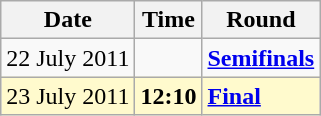<table class="wikitable">
<tr>
<th>Date</th>
<th>Time</th>
<th>Round</th>
</tr>
<tr>
<td>22 July 2011</td>
<td></td>
<td><strong><a href='#'>Semifinals</a></strong></td>
</tr>
<tr style=background:lemonchiffon>
<td>23 July 2011</td>
<td><strong>12:10</strong></td>
<td><strong><a href='#'>Final</a></strong></td>
</tr>
</table>
